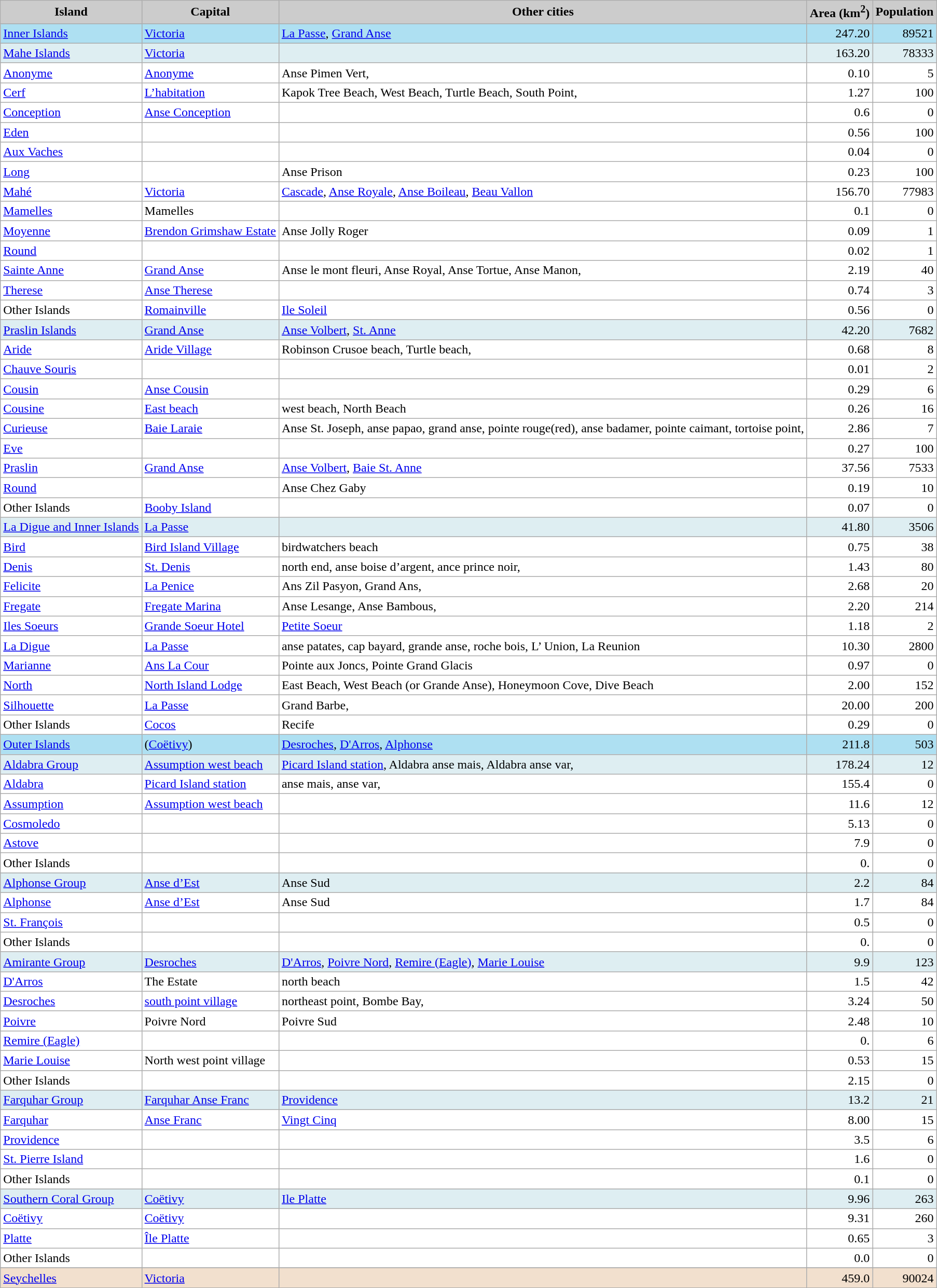<table class="wikitable sortable">
<tr>
<th style="background: #CCC;" class="unsortable">Island</th>
<th style="background: #CCC;" class="unsortable">Capital</th>
<th style="background: #CCC;" class="unsortable">Other cities</th>
<th style="background: #CCC;">Area (km<sup>2</sup>)</th>
<th style="background: #CCC;">Population</th>
</tr>
<tr style="background:#AEE0F2;">
<td><a href='#'>Inner Islands</a></td>
<td><a href='#'>Victoria</a></td>
<td><a href='#'>La Passe</a>, <a href='#'>Grand Anse</a></td>
<td align="right">247.20</td>
<td align="right">89521</td>
</tr>
<tr style="background:#DEEEF2;">
<td><a href='#'>Mahe Islands</a></td>
<td><a href='#'>Victoria</a></td>
<td></td>
<td align="right">163.20</td>
<td align="right">78333</td>
</tr>
<tr style="background:#FFFFFF;">
<td><a href='#'>Anonyme</a></td>
<td><a href='#'>Anonyme</a></td>
<td>Anse Pimen Vert,</td>
<td align="right">0.10</td>
<td align="right">5</td>
</tr>
<tr style="background:#FFFFFF;">
<td><a href='#'>Cerf</a></td>
<td><a href='#'>L’habitation</a></td>
<td>Kapok Tree Beach, West Beach, Turtle Beach, South Point,</td>
<td align="right">1.27</td>
<td align="right">100</td>
</tr>
<tr style="background:#FFFFFF;">
<td><a href='#'>Conception</a></td>
<td><a href='#'>Anse Conception</a></td>
<td></td>
<td align="right">0.6</td>
<td align="right">0</td>
</tr>
<tr style="background:#FFFFFF;">
<td><a href='#'>Eden</a></td>
<td></td>
<td></td>
<td align="right">0.56</td>
<td align="right">100</td>
</tr>
<tr style="background:#FFFFFF;">
<td><a href='#'>Aux Vaches</a></td>
<td></td>
<td></td>
<td align="right">0.04</td>
<td align="right">0</td>
</tr>
<tr style="background:#FFFFFF;">
<td><a href='#'>Long</a></td>
<td></td>
<td>Anse Prison</td>
<td align="right">0.23</td>
<td align="right">100</td>
</tr>
<tr style="background:#FFFFFF;">
<td><a href='#'>Mahé</a></td>
<td><a href='#'>Victoria</a></td>
<td><a href='#'> Cascade</a>, <a href='#'>Anse Royale</a>, <a href='#'>Anse Boileau</a>, <a href='#'>Beau Vallon</a></td>
<td align="right">156.70</td>
<td align="right">77983</td>
</tr>
<tr style="background:#FFFFFF;">
<td><a href='#'>Mamelles</a></td>
<td>Mamelles</td>
<td></td>
<td align="right">0.1</td>
<td align="right">0</td>
</tr>
<tr style="background:#FFFFFF;">
<td><a href='#'>Moyenne</a></td>
<td><a href='#'>Brendon Grimshaw Estate</a></td>
<td>Anse Jolly Roger</td>
<td align="right">0.09</td>
<td align="right">1</td>
</tr>
<tr style="background:#FFFFFF;">
<td><a href='#'>Round</a></td>
<td></td>
<td></td>
<td align="right">0.02</td>
<td align="right">1</td>
</tr>
<tr style="background:#FFFFFF;">
<td><a href='#'>Sainte Anne</a></td>
<td><a href='#'>Grand Anse</a></td>
<td>Anse le mont fleuri, Anse Royal, Anse Tortue, Anse Manon,</td>
<td align="right">2.19</td>
<td align="right">40</td>
</tr>
<tr style="background:#FFFFFF;">
<td><a href='#'>Therese</a></td>
<td><a href='#'>Anse Therese</a></td>
<td></td>
<td align="right">0.74</td>
<td align="right">3</td>
</tr>
<tr style="background:#FFFFFF;">
<td>Other Islands</td>
<td><a href='#'>Romainville</a>  </td>
<td><a href='#'>Ile Soleil</a> </td>
<td align="right">0.56</td>
<td align="right">0</td>
</tr>
<tr style="background:#DEEEF2;">
<td><a href='#'>Praslin Islands</a></td>
<td><a href='#'>Grand Anse</a></td>
<td><a href='#'>Anse Volbert</a>, <a href='#'>St. Anne</a></td>
<td align="right">42.20</td>
<td align="right">7682</td>
</tr>
<tr style="background:#FFFFFF;">
<td><a href='#'>Aride</a></td>
<td><a href='#'>Aride Village</a></td>
<td>Robinson Crusoe beach, Turtle beach,</td>
<td align="right">0.68</td>
<td align="right">8</td>
</tr>
<tr style="background:#FFFFFF;">
<td><a href='#'>Chauve Souris</a></td>
<td> </td>
<td></td>
<td align="right">0.01</td>
<td align="right">2</td>
</tr>
<tr style="background:#FFFFFF;">
<td><a href='#'>Cousin</a></td>
<td><a href='#'>Anse Cousin</a></td>
<td></td>
<td align="right">0.29</td>
<td align="right">6</td>
</tr>
<tr style="background:#FFFFFF;">
<td><a href='#'>Cousine</a></td>
<td><a href='#'>East beach</a></td>
<td>west beach, North Beach</td>
<td align="right">0.26</td>
<td align="right">16</td>
</tr>
<tr style="background:#FFFFFF;">
<td><a href='#'>Curieuse</a></td>
<td><a href='#'>Baie Laraie</a></td>
<td>Anse St. Joseph, anse papao, grand anse, pointe rouge(red), anse badamer, pointe caimant, tortoise point,</td>
<td align="right">2.86</td>
<td align="right">7</td>
</tr>
<tr style="background:#FFFFFF;">
<td><a href='#'>Eve</a></td>
<td></td>
<td></td>
<td align="right">0.27</td>
<td align="right">100</td>
</tr>
<tr style="background:#FFFFFF;">
<td><a href='#'>Praslin</a></td>
<td><a href='#'>Grand Anse</a></td>
<td><a href='#'>Anse Volbert</a>, <a href='#'>Baie St. Anne</a></td>
<td align="right">37.56</td>
<td align="right">7533</td>
</tr>
<tr style="background:#FFFFFF;">
<td><a href='#'>Round</a></td>
<td></td>
<td>Anse Chez Gaby</td>
<td align="right">0.19</td>
<td align="right">10</td>
</tr>
<tr style="background:#FFFFFF;">
<td>Other Islands</td>
<td><a href='#'>Booby Island</a></td>
<td></td>
<td align="right">0.07</td>
<td align="right">0</td>
</tr>
<tr style="background:#DEEEF2;">
<td><a href='#'>La Digue and Inner Islands</a></td>
<td><a href='#'>La Passe</a></td>
<td></td>
<td align="right">41.80</td>
<td align="right">3506</td>
</tr>
<tr style="background:#FFFFFF;">
<td><a href='#'>Bird</a></td>
<td><a href='#'>Bird Island Village</a></td>
<td>birdwatchers beach</td>
<td align="right">0.75</td>
<td align="right">38</td>
</tr>
<tr style="background:#FFFFFF;">
<td><a href='#'>Denis</a></td>
<td><a href='#'>St. Denis</a></td>
<td>north end, anse boise d’argent, ance prince noir,</td>
<td align="right">1.43</td>
<td align="right">80</td>
</tr>
<tr style="background:#FFFFFF;">
<td><a href='#'>Felicite</a></td>
<td><a href='#'>La Penice</a></td>
<td>Ans Zil Pasyon, Grand Ans,</td>
<td align="right">2.68</td>
<td align="right">20</td>
</tr>
<tr style="background:#FFFFFF;">
<td><a href='#'>Fregate</a></td>
<td><a href='#'>Fregate Marina</a></td>
<td>Anse Lesange, Anse Bambous,</td>
<td align="right">2.20</td>
<td align="right">214</td>
</tr>
<tr style="background:#FFFFFF;">
<td><a href='#'>Iles Soeurs</a></td>
<td><a href='#'>Grande Soeur Hotel</a></td>
<td><a href='#'>Petite Soeur</a></td>
<td align="right">1.18</td>
<td align="right">2</td>
</tr>
<tr style="background:#FFFFFF;">
<td><a href='#'>La Digue</a></td>
<td><a href='#'>La Passe</a></td>
<td>anse patates, cap bayard, grande anse, roche bois, L’ Union, La Reunion</td>
<td align="right">10.30</td>
<td align="right">2800</td>
</tr>
<tr style="background:#FFFFFF;">
<td><a href='#'>Marianne</a></td>
<td><a href='#'>Ans La Cour</a></td>
<td>Pointe aux Joncs, Pointe Grand Glacis</td>
<td align="right">0.97</td>
<td align="right">0</td>
</tr>
<tr style="background:#FFFFFF;">
<td><a href='#'>North</a></td>
<td><a href='#'>North Island Lodge</a></td>
<td>East Beach, West Beach (or Grande Anse), Honeymoon Cove, Dive Beach</td>
<td align="right">2.00</td>
<td align="right">152</td>
</tr>
<tr style="background:#FFFFFF;">
<td><a href='#'>Silhouette</a></td>
<td><a href='#'>La Passe</a></td>
<td>Grand Barbe,</td>
<td align="right">20.00</td>
<td align="right">200</td>
</tr>
<tr style="background:#FFFFFF;">
<td>Other Islands</td>
<td><a href='#'>Cocos</a></td>
<td>Recife</td>
<td align="right">0.29</td>
<td align="right">0</td>
</tr>
<tr style="background:#AEE0F2;">
<td><a href='#'>Outer Islands</a></td>
<td>(<a href='#'>Coëtivy</a>)</td>
<td><a href='#'>Desroches</a>, <a href='#'>D'Arros</a>, <a href='#'>Alphonse</a></td>
<td align="right">211.8</td>
<td align="right">503</td>
</tr>
<tr style="background:#DEEEF2;">
<td><a href='#'>Aldabra Group</a></td>
<td><a href='#'>Assumption west beach</a></td>
<td><a href='#'>Picard Island station</a>, Aldabra anse mais, Aldabra anse var,</td>
<td align="right">178.24</td>
<td align="right">12</td>
</tr>
<tr style="background:#FFFFFF;">
<td><a href='#'>Aldabra</a></td>
<td><a href='#'>Picard Island station</a></td>
<td>anse mais, anse var,</td>
<td align="right">155.4</td>
<td align="right">0</td>
</tr>
<tr style="background:#FFFFFF;">
<td><a href='#'>Assumption</a></td>
<td><a href='#'>Assumption west beach</a></td>
<td></td>
<td align="right">11.6</td>
<td align="right">12</td>
</tr>
<tr style="background:#FFFFFF;">
<td><a href='#'>Cosmoledo</a></td>
<td></td>
<td></td>
<td align="right">5.13</td>
<td align="right">0</td>
</tr>
<tr style="background:#FFFFFF;">
<td><a href='#'>Astove</a></td>
<td></td>
<td></td>
<td align="right">7.9</td>
<td align="right">0</td>
</tr>
<tr style="background:#FFFFFF;">
<td>Other Islands</td>
<td></td>
<td></td>
<td align="right">0.</td>
<td align="right">0</td>
</tr>
<tr style="background:#DEEEF2;">
<td><a href='#'>Alphonse Group</a></td>
<td><a href='#'>Anse d’Est</a></td>
<td>Anse Sud</td>
<td align="right">2.2</td>
<td align="right">84</td>
</tr>
<tr style="background:#FFFFFF;">
<td><a href='#'>Alphonse</a></td>
<td><a href='#'>Anse d’Est</a></td>
<td>Anse Sud</td>
<td align="right">1.7</td>
<td align="right">84</td>
</tr>
<tr style="background:#FFFFFF;">
<td><a href='#'>St. François</a></td>
<td></td>
<td></td>
<td align="right">0.5</td>
<td align="right">0</td>
</tr>
<tr style="background:#FFFFFF;">
<td>Other Islands</td>
<td></td>
<td></td>
<td align="right">0.</td>
<td align="right">0</td>
</tr>
<tr style="background:#DEEEF2;">
<td><a href='#'>Amirante Group</a></td>
<td><a href='#'>Desroches</a></td>
<td><a href='#'>D'Arros</a>, <a href='#'>Poivre Nord</a>, <a href='#'>Remire (Eagle)</a>, <a href='#'>Marie Louise</a></td>
<td align="right">9.9</td>
<td align="right">123</td>
</tr>
<tr style="background:#FFFFFF;">
<td><a href='#'>D'Arros</a></td>
<td>The Estate</td>
<td>north beach</td>
<td align="right">1.5</td>
<td align="right">42</td>
</tr>
<tr style="background:#FFFFFF;">
<td><a href='#'>Desroches</a></td>
<td><a href='#'>south point village</a></td>
<td>northeast point, Bombe Bay,</td>
<td align="right">3.24</td>
<td align="right">50</td>
</tr>
<tr style="background:#FFFFFF;">
<td><a href='#'>Poivre</a></td>
<td>Poivre Nord</td>
<td>Poivre Sud</td>
<td align="right">2.48</td>
<td align="right">10</td>
</tr>
<tr style="background:#FFFFFF;">
<td><a href='#'>Remire (Eagle)</a></td>
<td></td>
<td></td>
<td align="right">0.</td>
<td align="right">6</td>
</tr>
<tr style="background:#FFFFFF;">
<td><a href='#'>Marie Louise</a></td>
<td>North west point village</td>
<td></td>
<td align="right">0.53</td>
<td align="right">15</td>
</tr>
<tr style="background:#FFFFFF;">
<td>Other Islands</td>
<td></td>
<td></td>
<td align="right">2.15</td>
<td align="right">0</td>
</tr>
<tr style="background:#DEEEF2;">
<td><a href='#'>Farquhar Group</a></td>
<td><a href='#'>Farquhar Anse Franc</a></td>
<td><a href='#'>Providence</a></td>
<td align="right">13.2</td>
<td align="right">21</td>
</tr>
<tr style="background:#FFFFFF;">
<td><a href='#'>Farquhar</a></td>
<td><a href='#'>Anse Franc</a></td>
<td><a href='#'>Vingt Cinq</a></td>
<td align="right">8.00</td>
<td align="right">15</td>
</tr>
<tr style="background:#FFFFFF;">
<td><a href='#'>Providence</a></td>
<td></td>
<td></td>
<td align="right">3.5</td>
<td align="right">6</td>
</tr>
<tr style="background:#FFFFFF;">
<td><a href='#'>St. Pierre Island</a></td>
<td></td>
<td></td>
<td align="right">1.6</td>
<td align="right">0</td>
</tr>
<tr style="background:#FFFFFF;">
<td>Other Islands</td>
<td></td>
<td></td>
<td align="right">0.1</td>
<td align="right">0</td>
</tr>
<tr style="background:#DEEEF2;">
<td><a href='#'>Southern Coral Group</a></td>
<td><a href='#'>Coëtivy</a></td>
<td><a href='#'>Ile Platte</a></td>
<td align="right">9.96</td>
<td align="right">263</td>
</tr>
<tr style="background:#FFFFFF;">
<td><a href='#'>Coëtivy</a></td>
<td><a href='#'>Coëtivy</a></td>
<td></td>
<td align="right">9.31</td>
<td align="right">260</td>
</tr>
<tr style="background:#FFFFFF;">
<td><a href='#'>Platte</a></td>
<td><a href='#'>Île Platte</a></td>
<td></td>
<td align="right">0.65</td>
<td align="right">3</td>
</tr>
<tr style="background:#FFFFFF;">
<td>Other Islands</td>
<td></td>
<td></td>
<td align="right">0.0</td>
<td align="right">0</td>
</tr>
<tr>
</tr>
<tr style="background:#F2E0CE;" | class="sortbottom">
<td><a href='#'>Seychelles</a></td>
<td><a href='#'>Victoria</a></td>
<td></td>
<td align="right">459.0</td>
<td align="right">90024</td>
</tr>
</table>
